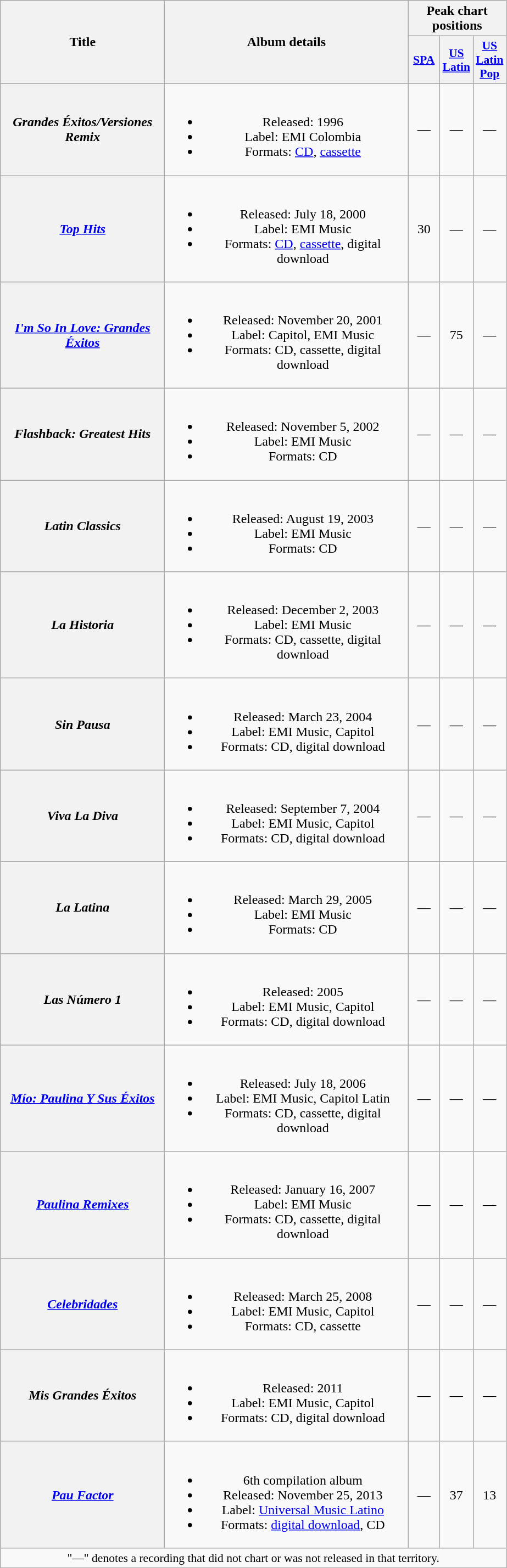<table class="wikitable plainrowheaders" style="text-align:center;">
<tr>
<th scope="col" rowspan="2" style="width:12em;">Title</th>
<th scope="col" rowspan="2" style="width:18em;">Album details</th>
<th scope="col" colspan="3">Peak chart positions</th>
</tr>
<tr>
<th style="width:2.2em;font-size:90%;"><a href='#'>SPA</a><br></th>
<th style="width:2.2em;font-size:90%;"><a href='#'>US Latin</a><br></th>
<th style="width:2.2em;font-size:90%;"><a href='#'>US Latin Pop</a><br></th>
</tr>
<tr>
<th scope="row"><em>Grandes Éxitos/Versiones Remix</em></th>
<td><br><ul><li>Released: 1996</li><li>Label: EMI Colombia</li><li>Formats: <a href='#'>CD</a>, <a href='#'>cassette</a></li></ul></td>
<td>—</td>
<td>—</td>
<td>—</td>
</tr>
<tr>
<th scope="row"><em><a href='#'>Top Hits</a></em></th>
<td><br><ul><li>Released: July 18, 2000</li><li>Label: EMI Music</li><li>Formats: <a href='#'>CD</a>, <a href='#'>cassette</a>, digital download</li></ul></td>
<td>30</td>
<td>—</td>
<td>—</td>
</tr>
<tr>
<th scope="row"><em><a href='#'>I'm So In Love: Grandes Éxitos</a></em></th>
<td><br><ul><li>Released: November 20, 2001</li><li>Label: Capitol, EMI Music</li><li>Formats: CD, cassette, digital download</li></ul></td>
<td>—</td>
<td>75</td>
<td>—</td>
</tr>
<tr>
<th scope="row"><em>Flashback: Greatest Hits</em></th>
<td><br><ul><li>Released: November 5, 2002</li><li>Label: EMI Music</li><li>Formats: CD</li></ul></td>
<td>—</td>
<td>—</td>
<td>—</td>
</tr>
<tr>
<th scope="row"><em>Latin Classics</em></th>
<td><br><ul><li>Released: August 19, 2003</li><li>Label: EMI Music</li><li>Formats: CD</li></ul></td>
<td>—</td>
<td>—</td>
<td>—</td>
</tr>
<tr>
<th scope="row"><em>La Historia</em></th>
<td><br><ul><li>Released: December 2, 2003</li><li>Label: EMI Music</li><li>Formats: CD, cassette, digital download</li></ul></td>
<td>—</td>
<td>—</td>
<td>—</td>
</tr>
<tr>
<th scope="row"><em>Sin Pausa</em></th>
<td><br><ul><li>Released: March 23, 2004</li><li>Label: EMI Music, Capitol</li><li>Formats: CD, digital download</li></ul></td>
<td>—</td>
<td>—</td>
<td>—</td>
</tr>
<tr>
<th scope="row"><em>Viva La Diva</em></th>
<td><br><ul><li>Released: September 7, 2004</li><li>Label: EMI Music, Capitol</li><li>Formats: CD, digital download</li></ul></td>
<td>—</td>
<td>—</td>
<td>—</td>
</tr>
<tr>
<th scope="row"><em>La Latina</em></th>
<td><br><ul><li>Released: March 29, 2005</li><li>Label: EMI Music</li><li>Formats: CD</li></ul></td>
<td>—</td>
<td>—</td>
<td>—</td>
</tr>
<tr>
<th scope="row"><em>Las Número 1</em></th>
<td><br><ul><li>Released: 2005</li><li>Label: EMI Music, Capitol</li><li>Formats: CD, digital download</li></ul></td>
<td>—</td>
<td>—</td>
<td>—</td>
</tr>
<tr>
<th scope="row"><em><a href='#'>Mío: Paulina Y Sus Éxitos</a></em></th>
<td><br><ul><li>Released: July 18, 2006</li><li>Label: EMI Music, Capitol Latin</li><li>Formats: CD, cassette, digital download</li></ul></td>
<td>—</td>
<td>—</td>
<td>—</td>
</tr>
<tr>
<th scope="row"><em><a href='#'>Paulina Remixes</a></em></th>
<td><br><ul><li>Released: January 16, 2007</li><li>Label: EMI Music</li><li>Formats: CD, cassette, digital download</li></ul></td>
<td>—</td>
<td>—</td>
<td>—</td>
</tr>
<tr>
<th scope="row"><em><a href='#'>Celebridades</a></em></th>
<td><br><ul><li>Released: March 25, 2008</li><li>Label: EMI Music, Capitol</li><li>Formats: CD, cassette</li></ul></td>
<td>—</td>
<td>—</td>
<td>—</td>
</tr>
<tr>
<th scope="row"><em>Mis Grandes Éxitos</em></th>
<td><br><ul><li>Released: 2011</li><li>Label: EMI Music, Capitol</li><li>Formats: CD, digital download</li></ul></td>
<td>—</td>
<td>—</td>
<td>—</td>
</tr>
<tr>
<th scope="row"><em><a href='#'>Pau Factor</a></em></th>
<td><br><ul><li>6th compilation album</li><li>Released: November 25, 2013</li><li>Label: <a href='#'>Universal Music Latino</a></li><li>Formats: <a href='#'>digital download</a>, CD</li></ul></td>
<td>—</td>
<td>37</td>
<td>13</td>
</tr>
<tr>
<td colspan="11" style="font-size:90%">"—" denotes a recording that did not chart or was not released in that territory.</td>
</tr>
</table>
